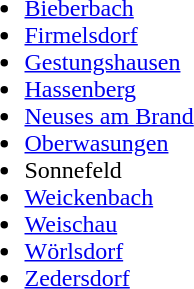<table>
<tr>
<td valign="top"><br><ul><li><a href='#'>Bieberbach</a></li><li><a href='#'>Firmelsdorf</a></li><li><a href='#'>Gestungshausen</a></li><li><a href='#'>Hassenberg</a></li><li><a href='#'>Neuses am Brand</a></li><li><a href='#'>Oberwasungen</a></li><li>Sonnefeld</li><li><a href='#'>Weickenbach</a></li><li><a href='#'>Weischau</a></li><li><a href='#'>Wörlsdorf</a></li><li><a href='#'>Zedersdorf</a></li></ul></td>
</tr>
</table>
